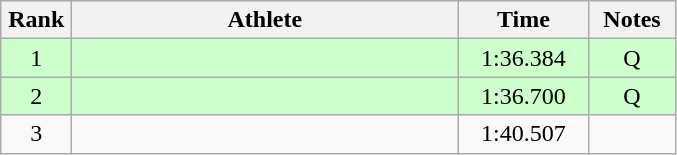<table class=wikitable style="text-align:center">
<tr>
<th width=40>Rank</th>
<th width=250>Athlete</th>
<th width=80>Time</th>
<th width=50>Notes</th>
</tr>
<tr bgcolor="ccffcc">
<td>1</td>
<td align=left></td>
<td>1:36.384</td>
<td>Q</td>
</tr>
<tr bgcolor="ccffcc">
<td>2</td>
<td align=left></td>
<td>1:36.700</td>
<td>Q</td>
</tr>
<tr>
<td>3</td>
<td align=left></td>
<td>1:40.507</td>
<td></td>
</tr>
</table>
